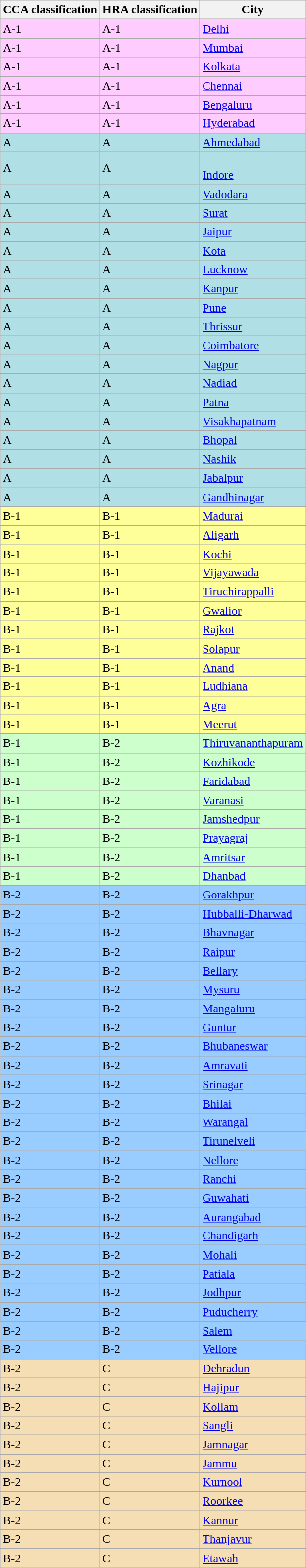<table class="wikitable" style="padding: 3px">
<tr>
<th><strong>CCA classification</strong></th>
<th><strong>HRA classification</strong></th>
<th><strong>City</strong></th>
</tr>
<tr style="background: #FCF;">
<td>A-1</td>
<td style="background: #FCF;">A-1</td>
<td style="background: #FCF;"><a href='#'>Delhi</a></td>
</tr>
<tr style="background: #FCF;">
<td>A-1</td>
<td style="background: #FCF;">A-1</td>
<td style="background: #FCF;"><a href='#'>Mumbai</a></td>
</tr>
<tr style="background: #FCF;">
<td>A-1</td>
<td style="background: #FCF;">A-1</td>
<td style="background: #FCF;"><a href='#'>Kolkata</a></td>
</tr>
<tr style="background: #FCF;">
<td>A-1</td>
<td style="background: #FCF;">A-1</td>
<td style="background: #FCF;"><a href='#'>Chennai</a></td>
</tr>
<tr style="background: #FCF;">
<td>A-1</td>
<td style="background: #FCF;">A-1</td>
<td style="background: #FCF;"><a href='#'>Bengaluru</a></td>
</tr>
<tr style="background: #FCF;">
<td>A-1</td>
<td style="background: #FCF;">A-1</td>
<td style="background: #FCF;"><a href='#'>Hyderabad</a></td>
</tr>
<tr style="background: #b0e0e6;">
<td>A</td>
<td style="background: #b0e0e6;">A</td>
<td style="background: #b0e0e6;"><a href='#'>Ahmedabad</a></td>
</tr>
<tr style="background: #b0e0e6;">
<td>A</td>
<td style="background: #b0e0e6;">A</td>
<td style="background: #b0e0e6;"><br><a href='#'>Indore</a></td>
</tr>
<tr style="background: #b0e0e6;">
<td>A</td>
<td style="background: #b0e0e6;">A</td>
<td style="background: #b0e0e6;"><a href='#'>Vadodara</a></td>
</tr>
<tr style="background: #b0e0e6;">
<td>A</td>
<td style="background: #b0e0e6;">A</td>
<td style="background: #b0e0e6;"><a href='#'>Surat</a></td>
</tr>
<tr style="background: #b0e0e6;">
<td>A</td>
<td style="background: #b0e0e6;">A</td>
<td style="background: #b0e0e6;"><a href='#'>Jaipur</a></td>
</tr>
<tr style="background: #b0e0e6;">
<td>A</td>
<td style="background: #b0e0e6;">A</td>
<td style="background: #b0e0e6;"><a href='#'>Kota</a></td>
</tr>
<tr style="background: #b0e0e6;">
<td>A</td>
<td style="background: #b0e0e6;">A</td>
<td style="background: #b0e0e6;"><a href='#'>Lucknow</a></td>
</tr>
<tr style="background: #b0e0e6;">
<td>A</td>
<td style="background: #b0e0e6;">A</td>
<td style="background: #b0e0e6;"><a href='#'>Kanpur</a></td>
</tr>
<tr style="background: #b0e0e6;">
<td>A</td>
<td style="background: #b0e0e6;">A</td>
<td style="background: #b0e0e6;"><a href='#'>Pune</a></td>
</tr>
<tr style="background: #b0e0e6;">
<td>A</td>
<td style="background: #b0e0e6;">A</td>
<td style="background: #b0e0e6;"><a href='#'>Thrissur</a></td>
</tr>
<tr style="background: #b0e0e6;">
<td>A</td>
<td style="background: #b0e0e6;">A</td>
<td style="background: #b0e0e6;"><a href='#'>Coimbatore</a></td>
</tr>
<tr style="background: #b0e0e6;">
<td>A</td>
<td style="background: #b0e0e6;">A</td>
<td style="background: #b0e0e6;"><a href='#'>Nagpur</a></td>
</tr>
<tr style="background: #b0e0e6;">
<td>A</td>
<td style="background: #b0e0e6;">A</td>
<td style="background: #b0e0e6;"><a href='#'>Nadiad</a></td>
</tr>
<tr style="background: #b0e0e6;">
<td>A</td>
<td style="background: #b0e0e6;">A</td>
<td style="background: #b0e0e6;"><a href='#'>Patna</a></td>
</tr>
<tr style="background: #b0e0e6;">
<td>A</td>
<td style="background: #b0e0e6;">A</td>
<td style="background: #b0e0e6;"><a href='#'>Visakhapatnam</a></td>
</tr>
<tr style="background: #b0e0e6;">
<td>A</td>
<td style="background: #b0e0e6;">A</td>
<td style="background: #b0e0e6;"><a href='#'>Bhopal</a></td>
</tr>
<tr style="background: #b0e0e6;">
<td>A</td>
<td style="background: #b0e0e6;">A</td>
<td style="background: #b0e0e6;"><a href='#'>Nashik</a></td>
</tr>
<tr style="background: #b0e0e6;">
<td>A</td>
<td style="background: #b0e0e6;">A</td>
<td style="background: #b0e0e6;"><a href='#'>Jabalpur</a></td>
</tr>
<tr style="background: #b0e0e6;">
<td>A</td>
<td style="background: #b0e0e6;">A</td>
<td style="background: #b0e0e6;"><a href='#'>Gandhinagar</a></td>
</tr>
<tr style="background: #FF9;">
<td>B-1</td>
<td style="background: #FF9;">B-1</td>
<td style="background: #FF9;"><a href='#'>Madurai</a></td>
</tr>
<tr style="background: #FF9;">
<td>B-1</td>
<td style="background: #FF9;">B-1</td>
<td style="background: #FF9;"><a href='#'>Aligarh</a></td>
</tr>
<tr style="background: #FF9;">
<td>B-1</td>
<td style="background: #FF9;">B-1</td>
<td style="background: #FF9;"><a href='#'>Kochi</a></td>
</tr>
<tr style="background: #FF9;">
<td>B-1</td>
<td style="background: #FF9;">B-1</td>
<td style="background: #FF9;"><a href='#'>Vijayawada</a></td>
</tr>
<tr style="background: #FF9;">
<td>B-1</td>
<td style="background: #FF9;">B-1</td>
<td style="background: #FF9;"><a href='#'>Tiruchirappalli</a></td>
</tr>
<tr style="background: #FF9;">
<td>B-1</td>
<td style="background: #FF9;">B-1</td>
<td style="background: #FF9;"><a href='#'>Gwalior</a></td>
</tr>
<tr style="background: #FF9;">
<td>B-1</td>
<td style="background: #FF9;">B-1</td>
<td style="background: #FF9;"><a href='#'>Rajkot</a></td>
</tr>
<tr style="background: #FF9;">
<td>B-1</td>
<td style="background: #FF9;">B-1</td>
<td style="background: #FF9;"><a href='#'>Solapur</a></td>
</tr>
<tr>
<td style="background: #FF9;">B-1</td>
<td style="background: #FF9;">B-1</td>
<td style="background: #FF9;"><a href='#'>Anand</a></td>
</tr>
<tr style="background: #FF9;">
<td>B-1</td>
<td style="background: #FF9;">B-1</td>
<td style="background: #FF9;"><a href='#'>Ludhiana</a></td>
</tr>
<tr style="background: #FF9;">
<td>B-1</td>
<td style="background: #FF9;">B-1</td>
<td style="background: #FF9;"><a href='#'>Agra</a></td>
</tr>
<tr style="background: #FF9;">
<td>B-1</td>
<td style="background: #FF9;">B-1</td>
<td style="background: #FF9;"><a href='#'>Meerut</a></td>
</tr>
<tr>
<td style="background: #CFC;">B-1</td>
<td style="background: #CFC;">B-2</td>
<td style="background: #CFC;"><a href='#'>Thiruvananthapuram</a></td>
</tr>
<tr style="background: #CFC;">
<td>B-1</td>
<td style="background: #CFC;">B-2</td>
<td style="background: #CFC;"><a href='#'>Kozhikode</a></td>
</tr>
<tr style="background: #CFC;">
<td>B-1</td>
<td style="background: #CFC;">B-2</td>
<td style="background: #CFC;"><a href='#'>Faridabad</a></td>
</tr>
<tr style="background: #CFC;">
<td>B-1</td>
<td style="background: #CFC;">B-2</td>
<td style="background: #CFC;"><a href='#'>Varanasi</a></td>
</tr>
<tr style="background: #CFC;">
<td>B-1</td>
<td style="background: #CFC;">B-2</td>
<td style="background: #CFC;"><a href='#'>Jamshedpur</a></td>
</tr>
<tr style="background: #CFC;">
<td>B-1</td>
<td style="background: #CFC;">B-2</td>
<td style="background: #CFC;"><a href='#'>Prayagraj</a></td>
</tr>
<tr style="background: #CFC;">
<td>B-1</td>
<td style="background: #CFC;">B-2</td>
<td style="background: #CFC;"><a href='#'>Amritsar</a></td>
</tr>
<tr style="background: #CFC;">
<td>B-1</td>
<td style="background: #CFC;">B-2</td>
<td style="background: #CFC;"><a href='#'>Dhanbad</a></td>
</tr>
<tr style="background: #9CF;">
<td>B-2</td>
<td style="background: #9CF;">B-2</td>
<td style="background: #9CF;"><a href='#'>Gorakhpur</a></td>
</tr>
<tr style="background: #9CF;">
<td>B-2</td>
<td style="background: #9CF;">B-2</td>
<td style="background: #9CF;"><a href='#'>Hubballi-Dharwad</a></td>
</tr>
<tr style="background: #9CF;">
<td>B-2</td>
<td style="background: #9CF;">B-2</td>
<td style="background: #9CF;"><a href='#'>Bhavnagar</a></td>
</tr>
<tr style="background: #9CF;">
<td>B-2</td>
<td style="background: #9CF;">B-2</td>
<td style="background: #9CF;"><a href='#'>Raipur</a></td>
</tr>
<tr style="background: #9CF;">
<td>B-2</td>
<td style="background: #9CF;">B-2</td>
<td style="background: #9CF;"><a href='#'>Bellary</a></td>
</tr>
<tr style="background: #9CF;">
<td>B-2</td>
<td style="background: #9CF;">B-2</td>
<td style="background: #9CF;"><a href='#'>Mysuru</a></td>
</tr>
<tr style="background: #9CF;">
<td>B-2</td>
<td style="background: #9CF;">B-2</td>
<td style="background: #9CF;"><a href='#'>Mangaluru</a></td>
</tr>
<tr style="background: #9CF;">
<td>B-2</td>
<td style="background: #9CF;">B-2</td>
<td style="background: #9CF;"><a href='#'>Guntur</a></td>
</tr>
<tr style="background: #9CF;">
<td>B-2</td>
<td style="background: #9CF;">B-2</td>
<td style="background: #9CF;"><a href='#'>Bhubaneswar</a></td>
</tr>
<tr style="background: #9CF;">
<td>B-2</td>
<td style="background: #9CF;">B-2</td>
<td style="background: #9CF;"><a href='#'>Amravati</a></td>
</tr>
<tr style="background: #9CF;">
<td>B-2</td>
<td style="background: #9CF;">B-2</td>
<td style="background: #9CF;"><a href='#'>Srinagar</a></td>
</tr>
<tr style="background: #9CF;">
<td>B-2</td>
<td style="background: #9CF;">B-2</td>
<td style="background: #9CF;"><a href='#'>Bhilai</a></td>
</tr>
<tr style="background: #9CF;">
<td>B-2</td>
<td style="background: #9CF;">B-2</td>
<td style="background: #9CF;"><a href='#'>Warangal</a></td>
</tr>
<tr>
<td style="background: #9CF;">B-2</td>
<td style="background:#9CF;">B-2</td>
<td style="background: #9CF;"><a href='#'>Tirunelveli</a></td>
</tr>
<tr style="background: #9CF;">
<td>B-2</td>
<td style="background: #9CF;">B-2</td>
<td style="background: #9CF;"><a href='#'>Nellore</a></td>
</tr>
<tr style="background: #9CF;">
<td>B-2</td>
<td style="background: #9CF;">B-2</td>
<td style="background: #9CF;"><a href='#'>Ranchi</a></td>
</tr>
<tr style="background: #9CF;">
<td>B-2</td>
<td style="background: #9CF;">B-2</td>
<td style="background: #9CF;"><a href='#'>Guwahati</a></td>
</tr>
<tr style="background: #9CF;">
<td>B-2</td>
<td style="background: #9CF;">B-2</td>
<td style="background: #9CF;"><a href='#'>Aurangabad</a></td>
</tr>
<tr style="background: #9CF;">
<td>B-2</td>
<td style="background: #9CF;">B-2</td>
<td style="background: #9CF;"><a href='#'>Chandigarh</a></td>
</tr>
<tr style="background: #9CF;">
<td>B-2</td>
<td style="background: #9CF;">B-2</td>
<td style="background: #9CF;"><a href='#'>Mohali</a></td>
</tr>
<tr style="background: #9CF;">
<td>B-2</td>
<td style="background: #9CF;">B-2</td>
<td style="background: #9CF;"><a href='#'>Patiala</a></td>
</tr>
<tr style="background: #9CF;">
<td>B-2</td>
<td style="background: #9CF;">B-2</td>
<td style="background: #9CF;"><a href='#'>Jodhpur</a></td>
</tr>
<tr style="background: #9CF;">
<td style="background: #9CF;">B-2</td>
<td style="background: #9CF;">B-2</td>
<td style="background: #9CF;"><a href='#'>Puducherry</a></td>
</tr>
<tr>
<td style="background: #9CF;">B-2</td>
<td style="background: #9CF;">B-2</td>
<td style="background: #9CF;"><a href='#'>Salem</a></td>
</tr>
<tr style="background:  #9CF;">
<td style="background: #9CF;">B-2</td>
<td style="background: #9CF;">B-2</td>
<td style="background: #9CF;"><a href='#'>Vellore</a></td>
</tr>
<tr style="background:wheat;">
<td>B-2</td>
<td style="background:wheat;">C</td>
<td style="background:wheat;"><a href='#'>Dehradun</a></td>
</tr>
<tr style="background:wheat;">
<td>B-2</td>
<td style="background:wheat;">C</td>
<td style="background:wheat;"><a href='#'>Hajipur</a></td>
</tr>
<tr style="background:wheat;">
<td>B-2</td>
<td style="background:wheat;">C</td>
<td style="background:wheat;"><a href='#'>Kollam</a></td>
</tr>
<tr style="background:wheat;">
<td>B-2</td>
<td style="background:wheat;">C</td>
<td style="background:wheat;"><a href='#'>Sangli</a></td>
</tr>
<tr style="background:wheat;">
<td>B-2</td>
<td style="background:wheat;">C</td>
<td style="background:wheat;"><a href='#'>Jamnagar</a></td>
</tr>
<tr>
<td style="background:wheat;">B-2</td>
<td style="background:wheat;">C</td>
<td style="background:wheat;"><a href='#'>Jammu</a></td>
</tr>
<tr style="background:wheat;">
<td>B-2</td>
<td style="background:wheat;">C</td>
<td style="background:wheat;"><a href='#'>Kurnool</a></td>
</tr>
<tr style="background:wheat;">
<td>B-2</td>
<td style="background:wheat;">C</td>
<td style="background:wheat;"><a href='#'>Roorkee</a></td>
</tr>
<tr style="background:wheat;">
<td>B-2</td>
<td style="background:wheat;">C</td>
<td style="background:wheat;"><a href='#'>Kannur</a></td>
</tr>
<tr style="background:wheat;">
<td>B-2</td>
<td style="background:wheat;">C</td>
<td style="background:wheat;"><a href='#'>Thanjavur</a></td>
</tr>
<tr style="background:wheat;">
<td>B-2</td>
<td style="background:wheat;">C</td>
<td style="background:wheat;"><a href='#'>Etawah</a></td>
</tr>
</table>
